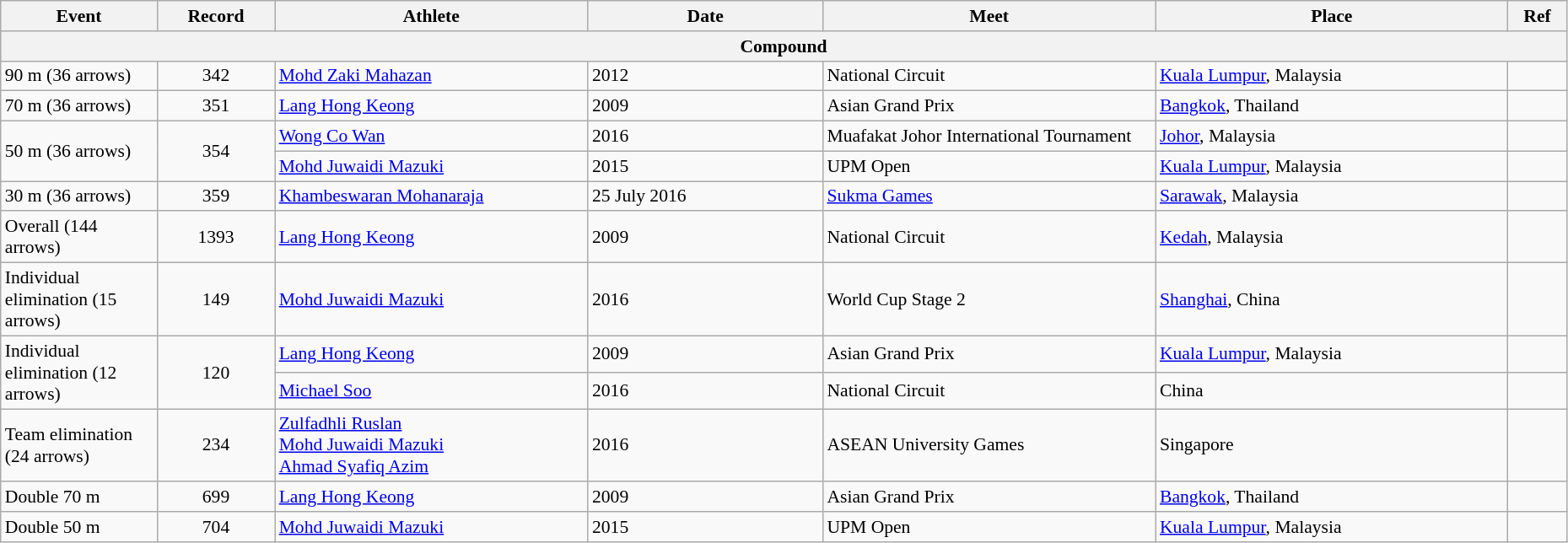<table class="wikitable" style="font-size:90%; width: 98%;">
<tr>
<th width=8%>Event</th>
<th width=6%>Record</th>
<th width=16%>Athlete</th>
<th width=12%>Date</th>
<th width=17%>Meet</th>
<th width=18%>Place</th>
<th width=3%>Ref</th>
</tr>
<tr bgcolor="#DDDDDD">
<th colspan="8">Compound</th>
</tr>
<tr>
<td>90 m (36 arrows)</td>
<td align=center>342</td>
<td><a href='#'>Mohd Zaki Mahazan</a></td>
<td>2012</td>
<td>National Circuit</td>
<td> <a href='#'>Kuala Lumpur</a>, Malaysia</td>
<td></td>
</tr>
<tr>
<td>70 m (36 arrows)</td>
<td align=center>351</td>
<td><a href='#'>Lang Hong Keong</a></td>
<td>2009</td>
<td>Asian Grand Prix</td>
<td> <a href='#'>Bangkok</a>, Thailand</td>
<td></td>
</tr>
<tr>
<td rowspan=2>50 m (36 arrows)</td>
<td rowspan=2 align=center>354</td>
<td><a href='#'>Wong Co Wan</a></td>
<td>2016</td>
<td>Muafakat Johor International Tournament</td>
<td> <a href='#'>Johor</a>, Malaysia</td>
<td></td>
</tr>
<tr>
<td><a href='#'>Mohd Juwaidi Mazuki</a></td>
<td>2015</td>
<td>UPM Open</td>
<td> <a href='#'>Kuala Lumpur</a>, Malaysia</td>
<td></td>
</tr>
<tr>
<td>30 m (36 arrows)</td>
<td align=center>359</td>
<td><a href='#'>Khambeswaran Mohanaraja</a></td>
<td>25 July 2016</td>
<td><a href='#'>Sukma Games</a></td>
<td> <a href='#'>Sarawak</a>, Malaysia</td>
<td></td>
</tr>
<tr>
<td>Overall (144 arrows)</td>
<td align=center>1393</td>
<td><a href='#'>Lang Hong Keong</a></td>
<td>2009</td>
<td>National Circuit</td>
<td> <a href='#'>Kedah</a>, Malaysia</td>
<td></td>
</tr>
<tr>
<td>Individual elimination (15 arrows)</td>
<td align=center>149</td>
<td><a href='#'>Mohd Juwaidi Mazuki</a></td>
<td>2016</td>
<td>World Cup Stage 2</td>
<td> <a href='#'>Shanghai</a>, China</td>
<td></td>
</tr>
<tr>
<td rowspan=2>Individual elimination (12 arrows)</td>
<td rowspan=2 align=center>120</td>
<td><a href='#'>Lang Hong Keong</a></td>
<td>2009</td>
<td>Asian Grand Prix</td>
<td> <a href='#'>Kuala Lumpur</a>, Malaysia</td>
<td></td>
</tr>
<tr>
<td><a href='#'>Michael Soo</a></td>
<td>2016</td>
<td>National Circuit</td>
<td> China</td>
<td></td>
</tr>
<tr>
<td>Team elimination (24 arrows)</td>
<td align=center>234</td>
<td><a href='#'>Zulfadhli Ruslan</a><br><a href='#'>Mohd Juwaidi Mazuki</a><br><a href='#'>Ahmad Syafiq Azim</a></td>
<td>2016</td>
<td>ASEAN University Games</td>
<td> Singapore</td>
<td></td>
</tr>
<tr>
<td>Double 70 m</td>
<td align=center>699</td>
<td><a href='#'>Lang Hong Keong</a></td>
<td>2009</td>
<td>Asian Grand Prix</td>
<td> <a href='#'>Bangkok</a>, Thailand</td>
<td></td>
</tr>
<tr>
<td>Double 50 m</td>
<td align=center>704</td>
<td><a href='#'>Mohd Juwaidi Mazuki</a></td>
<td>2015</td>
<td>UPM Open</td>
<td> <a href='#'>Kuala Lumpur</a>, Malaysia</td>
<td></td>
</tr>
</table>
